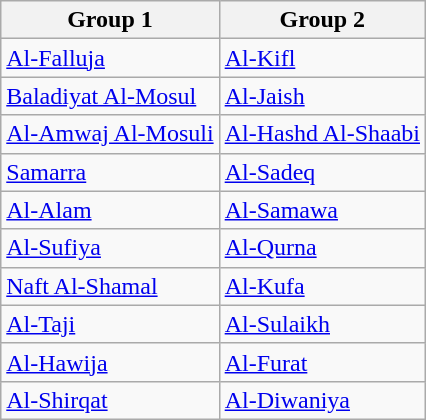<table class="wikitable sortable">
<tr>
<th>Group 1</th>
<th>Group 2</th>
</tr>
<tr>
<td><a href='#'>Al-Falluja</a></td>
<td><a href='#'>Al-Kifl</a></td>
</tr>
<tr>
<td><a href='#'>Baladiyat Al-Mosul</a></td>
<td><a href='#'>Al-Jaish</a></td>
</tr>
<tr>
<td><a href='#'>Al-Amwaj Al-Mosuli</a></td>
<td><a href='#'>Al-Hashd Al-Shaabi</a></td>
</tr>
<tr>
<td><a href='#'>Samarra</a></td>
<td><a href='#'>Al-Sadeq</a></td>
</tr>
<tr>
<td><a href='#'>Al-Alam</a></td>
<td><a href='#'>Al-Samawa</a></td>
</tr>
<tr>
<td><a href='#'>Al-Sufiya</a></td>
<td><a href='#'>Al-Qurna</a></td>
</tr>
<tr>
<td><a href='#'>Naft Al-Shamal</a></td>
<td><a href='#'>Al-Kufa</a></td>
</tr>
<tr>
<td><a href='#'>Al-Taji</a></td>
<td><a href='#'>Al-Sulaikh</a></td>
</tr>
<tr>
<td><a href='#'>Al-Hawija</a></td>
<td><a href='#'>Al-Furat</a></td>
</tr>
<tr>
<td><a href='#'>Al-Shirqat</a></td>
<td><a href='#'>Al-Diwaniya</a></td>
</tr>
</table>
